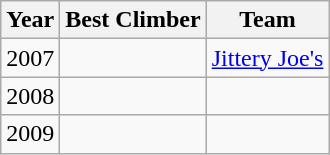<table class="wikitable">
<tr>
<th>Year</th>
<th>Best Climber</th>
<th>Team</th>
</tr>
<tr>
<td>2007</td>
<td></td>
<td><a href='#'>Jittery Joe's</a></td>
</tr>
<tr>
<td>2008</td>
<td></td>
<td></td>
</tr>
<tr>
<td>2009</td>
<td></td>
<td></td>
</tr>
</table>
